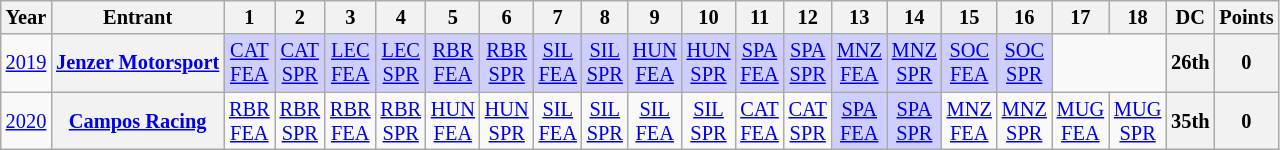<table class="wikitable" style="text-align:center; font-size:85%">
<tr>
<th>Year</th>
<th>Entrant</th>
<th>1</th>
<th>2</th>
<th>3</th>
<th>4</th>
<th>5</th>
<th>6</th>
<th>7</th>
<th>8</th>
<th>9</th>
<th>10</th>
<th>11</th>
<th>12</th>
<th>13</th>
<th>14</th>
<th>15</th>
<th>16</th>
<th>17</th>
<th>18</th>
<th>DC</th>
<th>Points</th>
</tr>
<tr>
<td><a href='#'>2019</a></td>
<th nowrap><a href='#'>Jenzer Motorsport</a></th>
<td style="background:#CFCFFF;"><a href='#'>CAT<br>FEA</a><br></td>
<td style="background:#CFCFFF;"><a href='#'>CAT<br>SPR</a><br></td>
<td style="background:#CFCFFF;"><a href='#'>LEC<br>FEA</a><br></td>
<td style="background:#CFCFFF;"><a href='#'>LEC<br>SPR</a><br></td>
<td style="background:#CFCFFF;"><a href='#'>RBR<br>FEA</a><br></td>
<td style="background:#CFCFFF;"><a href='#'>RBR<br>SPR</a><br></td>
<td style="background:#CFCFFF;"><a href='#'>SIL<br>FEA</a><br></td>
<td style="background:#CFCFFF;"><a href='#'>SIL<br>SPR</a><br></td>
<td style="background:#CFCFFF;"><a href='#'>HUN<br>FEA</a><br></td>
<td style="background:#CFCFFF;"><a href='#'>HUN<br>SPR</a><br></td>
<td style="background:#CFCFFF;"><a href='#'>SPA<br>FEA</a><br></td>
<td style="background:#CFCFFF;"><a href='#'>SPA<br>SPR</a><br></td>
<td style="background:#CFCFFF;"><a href='#'>MNZ<br>FEA</a><br></td>
<td style="background:#CFCFFF;"><a href='#'>MNZ<br>SPR</a><br></td>
<td style="background:#CFCFFF;"><a href='#'>SOC<br>FEA</a><br></td>
<td style="background:#CFCFFF;"><a href='#'>SOC<br>SPR</a><br></td>
<td colspan=2></td>
<th>26th</th>
<th>0</th>
</tr>
<tr>
<td><a href='#'>2020</a></td>
<th nowrap><a href='#'>Campos Racing</a></th>
<td><a href='#'>RBR<br>FEA</a><br></td>
<td><a href='#'>RBR<br>SPR</a><br></td>
<td><a href='#'>RBR<br>FEA</a><br></td>
<td><a href='#'>RBR<br>SPR</a><br></td>
<td><a href='#'>HUN<br>FEA</a><br></td>
<td><a href='#'>HUN<br>SPR</a><br></td>
<td><a href='#'>SIL<br>FEA</a><br></td>
<td><a href='#'>SIL<br>SPR</a><br></td>
<td><a href='#'>SIL<br>FEA</a><br></td>
<td><a href='#'>SIL<br>SPR</a><br></td>
<td><a href='#'>CAT<br>FEA</a><br></td>
<td><a href='#'>CAT<br>SPR</a><br></td>
<td style="background:#CFCFFF;"><a href='#'>SPA<br>FEA</a><br> </td>
<td style="background:#CFCFFF;"><a href='#'>SPA<br>SPR</a><br> </td>
<td><a href='#'>MNZ<br>FEA</a></td>
<td><a href='#'>MNZ<br>SPR</a></td>
<td><a href='#'>MUG<br>FEA</a></td>
<td><a href='#'>MUG<br>SPR</a></td>
<th>35th</th>
<th>0</th>
</tr>
</table>
